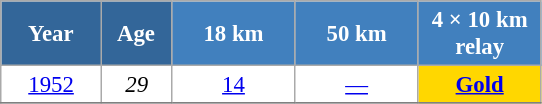<table class="wikitable" style="font-size:95%; text-align:center; border:grey solid 1px; border-collapse:collapse; background:#ffffff;">
<tr>
<th style="background-color:#369; color:white; width:60px;"> Year </th>
<th style="background-color:#369; color:white; width:40px;"> Age </th>
<th style="background-color:#4180be; color:white; width:75px;"> 18 km </th>
<th style="background-color:#4180be; color:white; width:75px;"> 50 km </th>
<th style="background-color:#4180be; color:white; width:75px;"> 4 × 10 km <br> relay </th>
</tr>
<tr>
<td><a href='#'>1952</a></td>
<td><em>29</em></td>
<td><a href='#'>14</a></td>
<td><a href='#'>—</a></td>
<td style="background:gold;"><a href='#'><strong>Gold</strong></a></td>
</tr>
<tr>
</tr>
</table>
